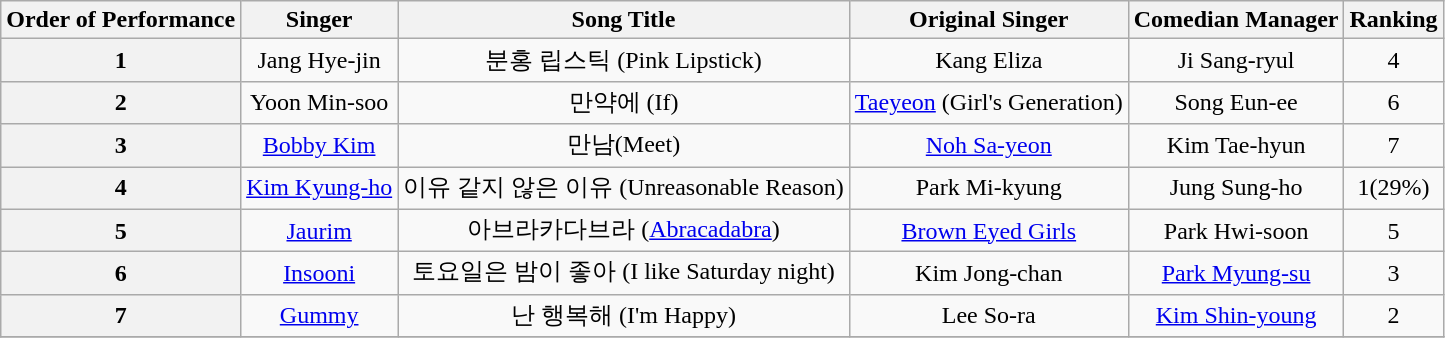<table class="wikitable">
<tr>
<th>Order of Performance</th>
<th>Singer</th>
<th>Song Title</th>
<th>Original Singer</th>
<th>Comedian Manager</th>
<th>Ranking</th>
</tr>
<tr align="center">
<th>1</th>
<td>Jang Hye-jin</td>
<td>분홍 립스틱 (Pink Lipstick)</td>
<td>Kang Eliza</td>
<td>Ji Sang-ryul</td>
<td>4</td>
</tr>
<tr align="center">
<th>2</th>
<td>Yoon Min-soo</td>
<td>만약에 (If)</td>
<td><a href='#'>Taeyeon</a> (Girl's Generation)</td>
<td>Song Eun-ee</td>
<td>6</td>
</tr>
<tr align="center">
<th>3</th>
<td><a href='#'>Bobby Kim</a></td>
<td>만남(Meet)</td>
<td><a href='#'>Noh Sa-yeon</a></td>
<td>Kim Tae-hyun</td>
<td>7</td>
</tr>
<tr align="center">
<th>4</th>
<td><a href='#'>Kim Kyung-ho</a></td>
<td>이유 같지 않은 이유 (Unreasonable Reason)</td>
<td>Park Mi-kyung</td>
<td>Jung Sung-ho</td>
<td>1(29%)</td>
</tr>
<tr align="center">
<th>5</th>
<td><a href='#'>Jaurim</a></td>
<td>아브라카다브라 (<a href='#'>Abracadabra</a>)</td>
<td><a href='#'>Brown Eyed Girls</a></td>
<td>Park Hwi-soon</td>
<td>5</td>
</tr>
<tr align="center">
<th>6</th>
<td><a href='#'>Insooni</a></td>
<td>토요일은 밤이 좋아 (I like Saturday night)</td>
<td>Kim Jong-chan</td>
<td><a href='#'>Park Myung-su</a></td>
<td>3</td>
</tr>
<tr align="center">
<th>7</th>
<td><a href='#'>Gummy</a></td>
<td>난 행복해 (I'm Happy)</td>
<td>Lee So-ra</td>
<td><a href='#'>Kim Shin-young</a></td>
<td>2</td>
</tr>
<tr>
</tr>
</table>
